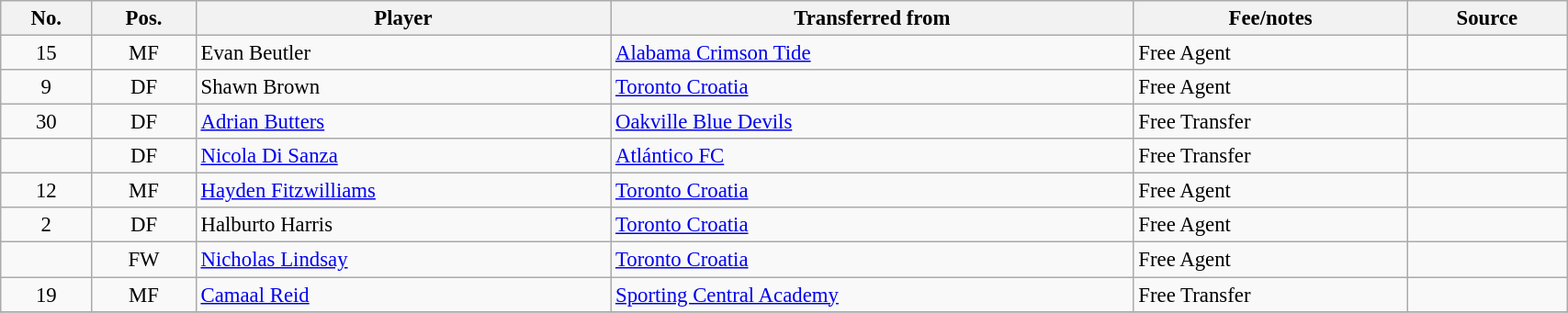<table class="wikitable sortable" style="width:90%; text-align:center; font-size:95%; text-align:left;">
<tr>
<th><strong>No.</strong></th>
<th><strong>Pos.</strong></th>
<th><strong>Player</strong></th>
<th><strong>Transferred from</strong></th>
<th><strong>Fee/notes</strong></th>
<th><strong>Source</strong></th>
</tr>
<tr>
<td align=center>15</td>
<td align=center>MF</td>
<td> Evan Beutler</td>
<td> <a href='#'>Alabama Crimson Tide</a></td>
<td>Free Agent</td>
<td></td>
</tr>
<tr>
<td align=center>9</td>
<td align=center>DF</td>
<td> Shawn Brown</td>
<td> <a href='#'>Toronto Croatia</a></td>
<td>Free Agent</td>
<td></td>
</tr>
<tr>
<td align=center>30</td>
<td align=center>DF</td>
<td> <a href='#'>Adrian Butters</a></td>
<td> <a href='#'>Oakville Blue Devils</a></td>
<td>Free Transfer</td>
<td></td>
</tr>
<tr>
<td align=center></td>
<td align=center>DF</td>
<td> <a href='#'>Nicola Di Sanza</a></td>
<td> <a href='#'>Atlántico FC</a></td>
<td>Free Transfer</td>
<td></td>
</tr>
<tr>
<td align=center>12</td>
<td align=center>MF</td>
<td> <a href='#'>Hayden Fitzwilliams</a></td>
<td> <a href='#'>Toronto Croatia</a></td>
<td>Free Agent</td>
<td></td>
</tr>
<tr>
<td align=center>2</td>
<td align=center>DF</td>
<td> Halburto Harris</td>
<td> <a href='#'>Toronto Croatia</a></td>
<td>Free Agent</td>
<td></td>
</tr>
<tr>
<td align=center></td>
<td align=center>FW</td>
<td> <a href='#'>Nicholas Lindsay</a></td>
<td> <a href='#'>Toronto Croatia</a></td>
<td>Free Agent</td>
<td></td>
</tr>
<tr>
<td align=center>19</td>
<td align=center>MF</td>
<td> <a href='#'>Camaal Reid</a></td>
<td> <a href='#'>Sporting Central Academy</a></td>
<td>Free Transfer</td>
<td></td>
</tr>
<tr>
</tr>
</table>
